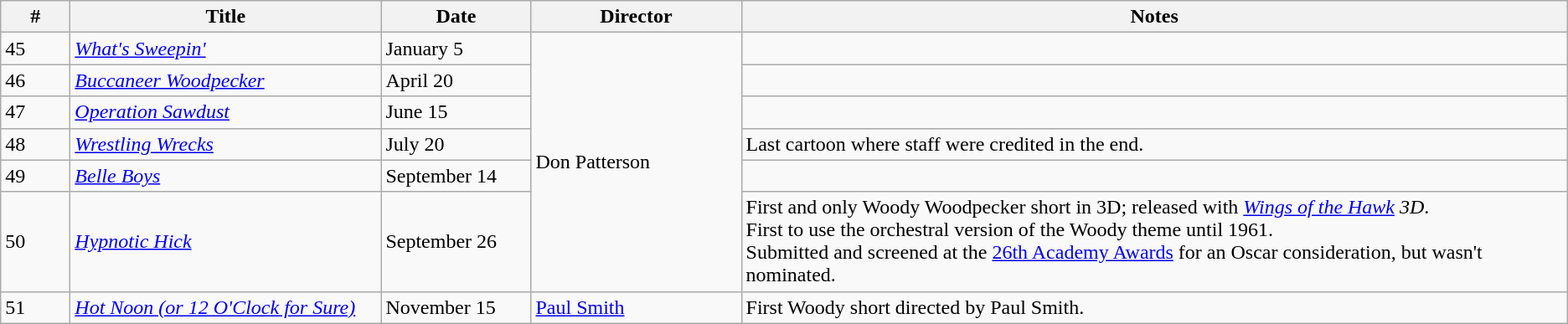<table class="wikitable">
<tr>
<th style="width:3em">#</th>
<th style="width:15em">Title</th>
<th style="width:7em">Date</th>
<th style="width:10em">Director</th>
<th>Notes</th>
</tr>
<tr>
<td>45</td>
<td><em><a href='#'>What's Sweepin'</a></em></td>
<td>January 5</td>
<td rowspan="6">Don Patterson</td>
<td></td>
</tr>
<tr>
<td>46</td>
<td><em><a href='#'>Buccaneer Woodpecker</a></em></td>
<td>April 20</td>
<td></td>
</tr>
<tr>
<td>47</td>
<td><em><a href='#'>Operation Sawdust</a></em></td>
<td>June 15</td>
<td></td>
</tr>
<tr>
<td>48</td>
<td><em><a href='#'>Wrestling Wrecks</a></em></td>
<td>July 20</td>
<td>Last cartoon where staff were credited in the end.</td>
</tr>
<tr>
<td>49</td>
<td><em><a href='#'>Belle Boys</a></em></td>
<td>September 14</td>
<td></td>
</tr>
<tr>
<td>50</td>
<td><em><a href='#'>Hypnotic Hick</a></em></td>
<td>September 26</td>
<td>First and only Woody Woodpecker short in 3D; released with <em><a href='#'>Wings of the Hawk</a> 3D</em>.<br>First to use the orchestral version of the Woody theme until 1961.<br>Submitted and screened at the <a href='#'>26th Academy Awards</a> for an Oscar consideration, but wasn't nominated.</td>
</tr>
<tr>
<td>51</td>
<td><em><a href='#'>Hot Noon (or 12 O'Clock for Sure)</a></em></td>
<td>November 15</td>
<td><a href='#'>Paul Smith</a></td>
<td>First Woody short directed by Paul Smith.</td>
</tr>
</table>
